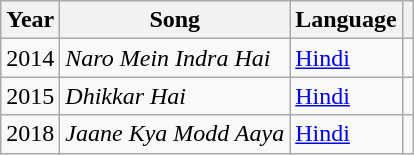<table class="wikitable plainrowheaders sortable">
<tr>
<th scope="col">Year</th>
<th scope="col">Song</th>
<th scope="col">Language</th>
<th scope="col" class="unsortable"></th>
</tr>
<tr>
<td>2014</td>
<td><em>Naro Mein Indra Hai</em></td>
<td><a href='#'>Hindi</a></td>
<td></td>
</tr>
<tr>
<td>2015</td>
<td><em>Dhikkar Hai</em></td>
<td><a href='#'>Hindi</a></td>
<td></td>
</tr>
<tr>
<td>2018</td>
<td><em>Jaane Kya Modd Aaya</em></td>
<td><a href='#'>Hindi</a></td>
<td></td>
</tr>
</table>
